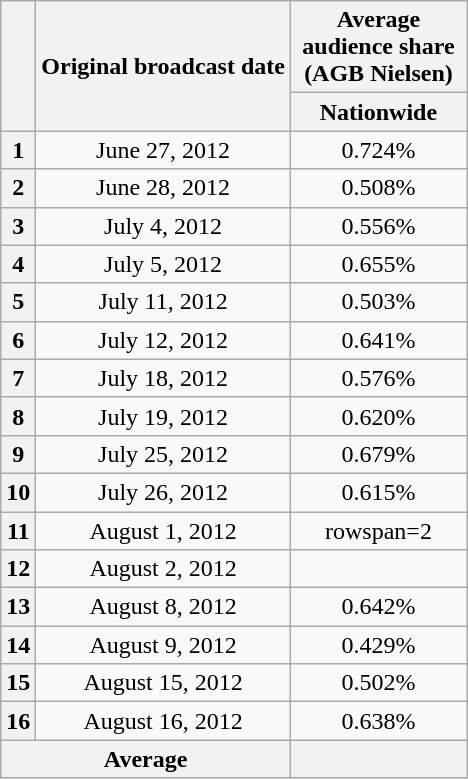<table class="wikitable" style="text-align:center">
<tr>
<th rowspan="2"></th>
<th rowspan="2">Original broadcast date</th>
<th colspan="1">Average audience share<br>(AGB Nielsen)</th>
</tr>
<tr>
<th width="110">Nationwide</th>
</tr>
<tr>
<th>1</th>
<td>June 27, 2012</td>
<td>0.724%</td>
</tr>
<tr>
<th>2</th>
<td>June 28, 2012</td>
<td>0.508%</td>
</tr>
<tr>
<th>3</th>
<td>July 4, 2012</td>
<td>0.556%</td>
</tr>
<tr>
<th>4</th>
<td>July 5, 2012</td>
<td>0.655%</td>
</tr>
<tr>
<th>5</th>
<td>July 11, 2012</td>
<td>0.503%</td>
</tr>
<tr>
<th>6</th>
<td>July 12, 2012</td>
<td>0.641%</td>
</tr>
<tr>
<th>7</th>
<td>July 18, 2012</td>
<td>0.576%</td>
</tr>
<tr>
<th>8</th>
<td>July 19, 2012</td>
<td>0.620%</td>
</tr>
<tr>
<th>9</th>
<td>July 25, 2012</td>
<td>0.679%</td>
</tr>
<tr>
<th>10</th>
<td>July 26, 2012</td>
<td>0.615%</td>
</tr>
<tr>
<th>11</th>
<td>August 1, 2012</td>
<td>rowspan=2 </td>
</tr>
<tr>
<th>12</th>
<td>August 2, 2012</td>
</tr>
<tr>
<th>13</th>
<td>August 8, 2012</td>
<td>0.642%</td>
</tr>
<tr>
<th>14</th>
<td>August 9, 2012</td>
<td>0.429%</td>
</tr>
<tr>
<th>15</th>
<td>August 15, 2012</td>
<td>0.502%</td>
</tr>
<tr>
<th>16</th>
<td>August 16, 2012</td>
<td>0.638%</td>
</tr>
<tr>
<th colspan="2">Average</th>
<th></th>
</tr>
</table>
